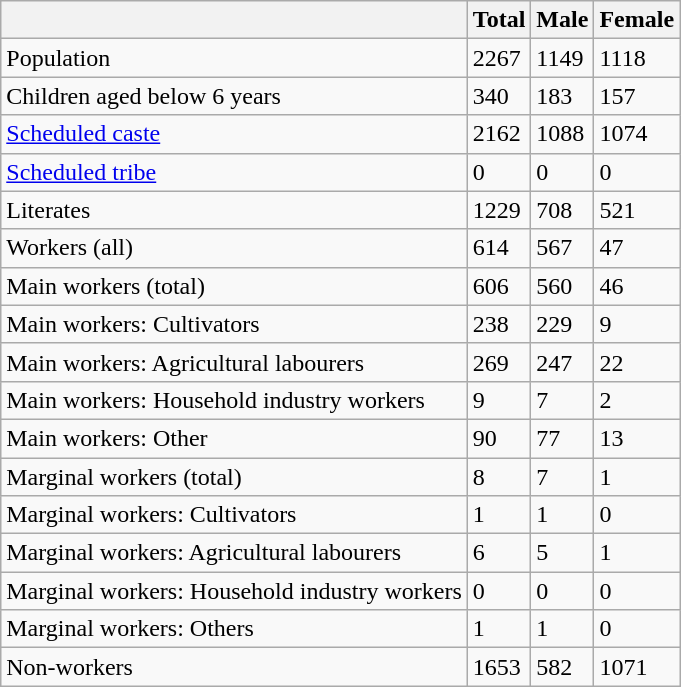<table class="wikitable sortable">
<tr>
<th></th>
<th>Total</th>
<th>Male</th>
<th>Female</th>
</tr>
<tr>
<td>Population</td>
<td>2267</td>
<td>1149</td>
<td>1118</td>
</tr>
<tr>
<td>Children aged below 6 years</td>
<td>340</td>
<td>183</td>
<td>157</td>
</tr>
<tr>
<td><a href='#'>Scheduled caste</a></td>
<td>2162</td>
<td>1088</td>
<td>1074</td>
</tr>
<tr>
<td><a href='#'>Scheduled tribe</a></td>
<td>0</td>
<td>0</td>
<td>0</td>
</tr>
<tr>
<td>Literates</td>
<td>1229</td>
<td>708</td>
<td>521</td>
</tr>
<tr>
<td>Workers (all)</td>
<td>614</td>
<td>567</td>
<td>47</td>
</tr>
<tr>
<td>Main workers (total)</td>
<td>606</td>
<td>560</td>
<td>46</td>
</tr>
<tr>
<td>Main workers: Cultivators</td>
<td>238</td>
<td>229</td>
<td>9</td>
</tr>
<tr>
<td>Main workers: Agricultural labourers</td>
<td>269</td>
<td>247</td>
<td>22</td>
</tr>
<tr>
<td>Main workers: Household industry workers</td>
<td>9</td>
<td>7</td>
<td>2</td>
</tr>
<tr>
<td>Main workers: Other</td>
<td>90</td>
<td>77</td>
<td>13</td>
</tr>
<tr>
<td>Marginal workers (total)</td>
<td>8</td>
<td>7</td>
<td>1</td>
</tr>
<tr>
<td>Marginal workers: Cultivators</td>
<td>1</td>
<td>1</td>
<td>0</td>
</tr>
<tr>
<td>Marginal workers: Agricultural labourers</td>
<td>6</td>
<td>5</td>
<td>1</td>
</tr>
<tr>
<td>Marginal workers: Household industry workers</td>
<td>0</td>
<td>0</td>
<td>0</td>
</tr>
<tr>
<td>Marginal workers: Others</td>
<td>1</td>
<td>1</td>
<td>0</td>
</tr>
<tr>
<td>Non-workers</td>
<td>1653</td>
<td>582</td>
<td>1071</td>
</tr>
</table>
